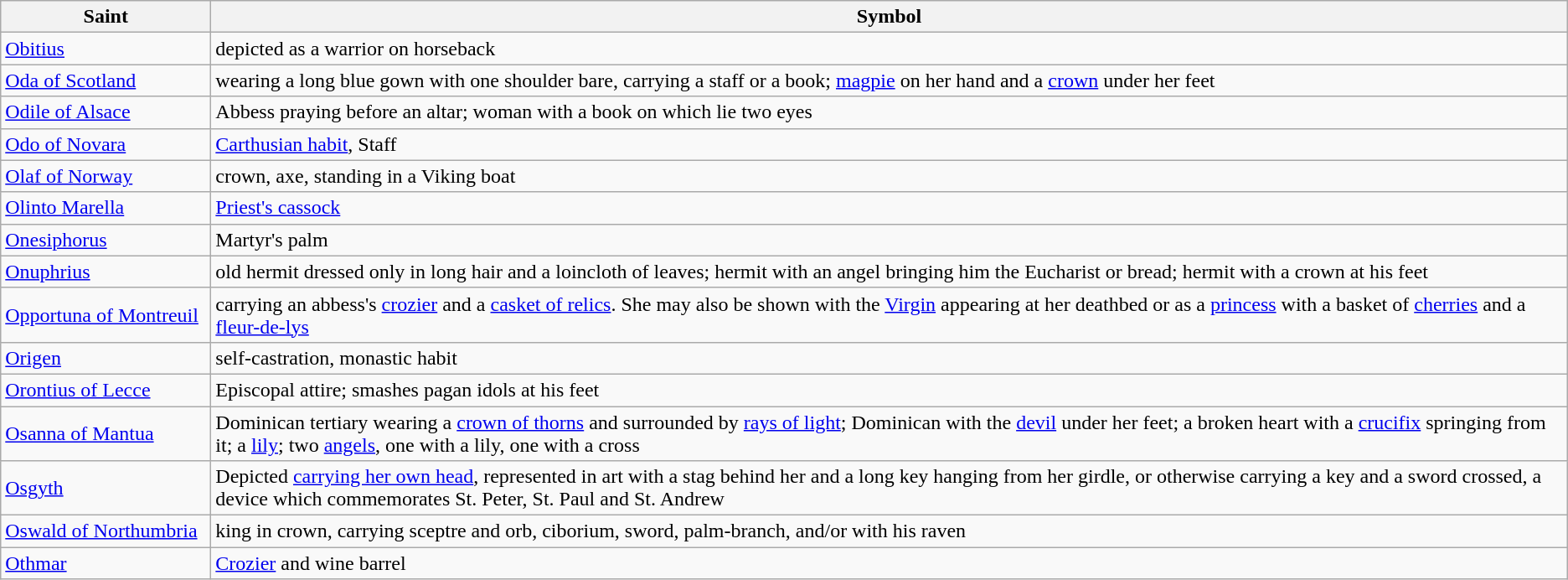<table class="wikitable">
<tr>
<th scope="col" style="width: 10em;">Saint</th>
<th scope="col">Symbol</th>
</tr>
<tr>
<td><a href='#'>Obitius</a></td>
<td>depicted as a warrior on horseback</td>
</tr>
<tr>
<td><a href='#'>Oda of Scotland</a></td>
<td>wearing a long blue gown with one shoulder bare, carrying a staff or a book; <a href='#'>magpie</a> on her hand and a <a href='#'>crown</a> under her feet</td>
</tr>
<tr>
<td><a href='#'>Odile of Alsace</a></td>
<td>Abbess praying before an altar; woman with a book on which lie two eyes</td>
</tr>
<tr>
<td><a href='#'>Odo of Novara</a></td>
<td><a href='#'>Carthusian habit</a>, Staff</td>
</tr>
<tr>
<td><a href='#'>Olaf of Norway</a></td>
<td>crown, axe, standing in a Viking boat</td>
</tr>
<tr>
<td><a href='#'>Olinto Marella</a></td>
<td><a href='#'>Priest's cassock</a></td>
</tr>
<tr>
<td><a href='#'>Onesiphorus</a></td>
<td>Martyr's palm</td>
</tr>
<tr>
<td><a href='#'>Onuphrius</a></td>
<td>old hermit dressed only in long hair and a loincloth of leaves;  hermit with an angel bringing him the Eucharist or bread; hermit with a crown at his feet</td>
</tr>
<tr>
<td><a href='#'>Opportuna of Montreuil</a></td>
<td>carrying an abbess's <a href='#'>crozier</a> and a <a href='#'>casket of relics</a>. She may also be shown with the <a href='#'>Virgin</a> appearing at her deathbed or as a <a href='#'>princess</a> with a basket of <a href='#'>cherries</a> and a <a href='#'>fleur-de-lys</a></td>
</tr>
<tr>
<td><a href='#'>Origen</a></td>
<td>self-castration, monastic habit</td>
</tr>
<tr>
<td><a href='#'>Orontius of Lecce</a></td>
<td>Episcopal attire; smashes pagan idols at his feet</td>
</tr>
<tr>
<td><a href='#'>Osanna of Mantua</a></td>
<td>Dominican tertiary wearing a <a href='#'>crown of thorns</a> and surrounded by <a href='#'>rays of light</a>; Dominican with the <a href='#'>devil</a> under her feet; a broken heart with a <a href='#'>crucifix</a> springing from it; a <a href='#'>lily</a>; two <a href='#'>angels</a>, one with a lily, one with a cross</td>
</tr>
<tr>
<td><a href='#'>Osgyth</a></td>
<td>Depicted <a href='#'>carrying her own head</a>, represented in art with a stag behind her and a long key hanging from her girdle, or otherwise carrying a key and a sword crossed, a device which commemorates St. Peter, St. Paul and St. Andrew</td>
</tr>
<tr>
<td><a href='#'>Oswald of Northumbria</a></td>
<td>king in crown, carrying sceptre and orb, ciborium, sword, palm-branch, and/or with his raven</td>
</tr>
<tr>
<td><a href='#'>Othmar</a></td>
<td><a href='#'>Crozier</a> and wine barrel</td>
</tr>
</table>
